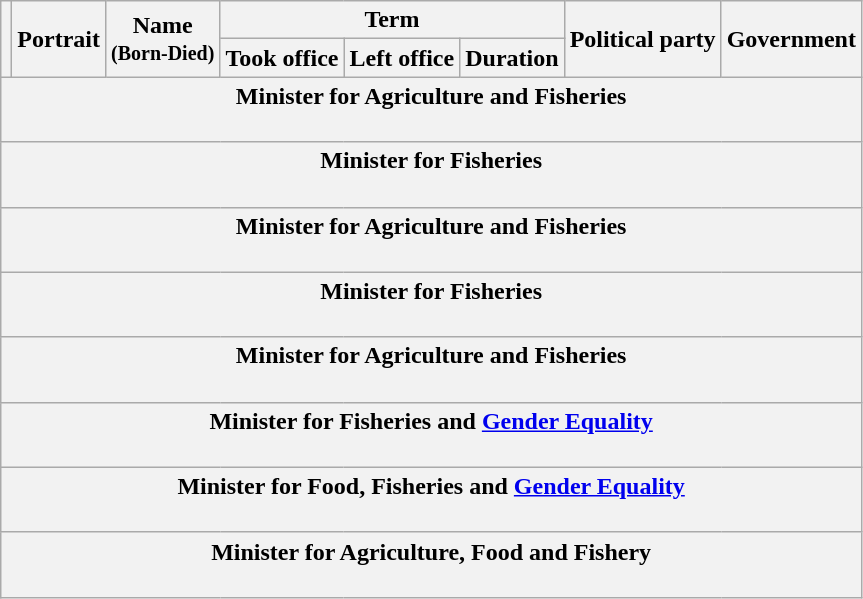<table class="wikitable" style="text-align:center;">
<tr>
<th rowspan=2></th>
<th rowspan=2>Portrait</th>
<th rowspan=2>Name<br><small>(Born-Died)</small></th>
<th colspan=3>Term</th>
<th rowspan=2>Political party</th>
<th rowspan=2>Government</th>
</tr>
<tr>
<th>Took office</th>
<th>Left office</th>
<th>Duration</th>
</tr>
<tr style="text-align:center;">
<th colspan=8>Minister for Agriculture and Fisheries<br><br>
</th>
</tr>
<tr style="text-align:center;">
<th colspan=8>Minister for Fisheries<br><br>







</th>
</tr>
<tr style="text-align:center;">
<th colspan=8>Minister for Agriculture and Fisheries<br><br>
</th>
</tr>
<tr style="text-align:center;">
<th colspan=8>Minister for Fisheries<br><br>

</th>
</tr>
<tr style="text-align:center;">
<th colspan=8>Minister for Agriculture and Fisheries<br><br>
</th>
</tr>
<tr style="text-align:center;">
<th colspan=8>Minister for Fisheries and <a href='#'>Gender Equality</a><br><br>
</th>
</tr>
<tr style="text-align:center;">
<th colspan=8>Minister for Food, Fisheries and <a href='#'>Gender Equality</a><br><br></th>
</tr>
<tr style="text-align:center;">
<th colspan=8>Minister for Agriculture, Food and Fishery<br><br>
</th>
</tr>
</table>
